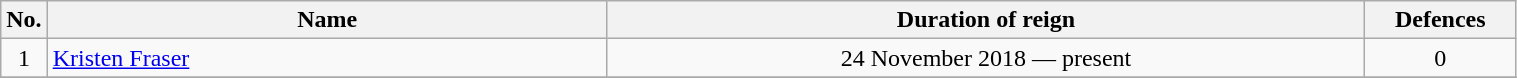<table class="wikitable" width=80%>
<tr>
<th width=3%>No.</th>
<th width=37%>Name</th>
<th width=50%>Duration of reign</th>
<th width=10%>Defences<br></th>
</tr>
<tr align=center>
<td>1</td>
<td align=left> <a href='#'>Kristen Fraser</a></td>
<td>24 November 2018 — present</td>
<td>0</td>
</tr>
<tr align=center>
</tr>
</table>
